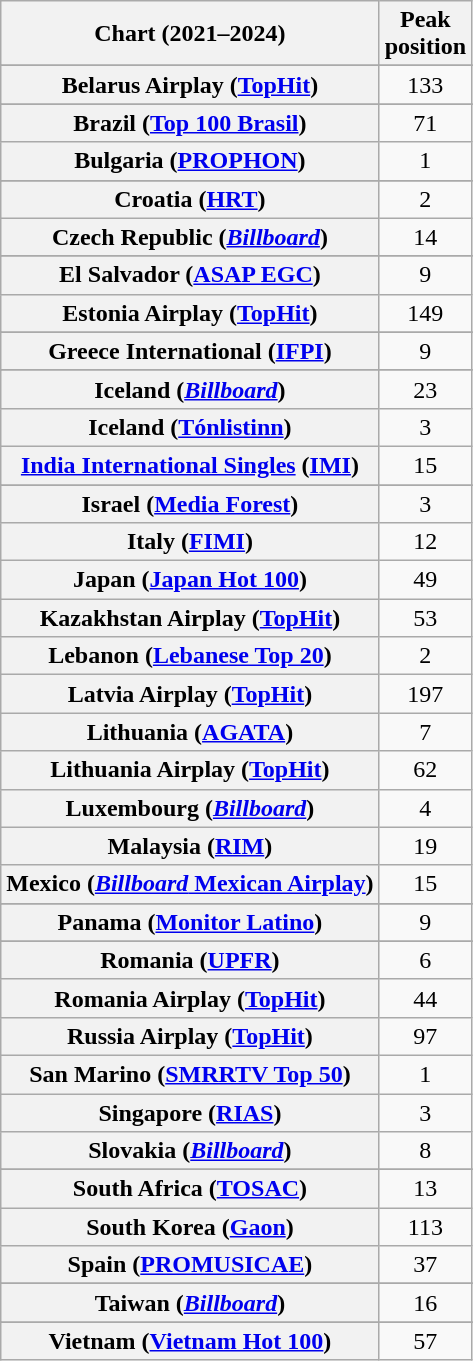<table class="wikitable sortable plainrowheaders" style="text-align:center">
<tr>
<th scope="col">Chart (2021–2024)</th>
<th scope="col">Peak<br>position</th>
</tr>
<tr>
</tr>
<tr>
</tr>
<tr>
</tr>
<tr>
<th scope="row">Belarus Airplay (<a href='#'>TopHit</a>)</th>
<td>133</td>
</tr>
<tr>
</tr>
<tr>
</tr>
<tr>
<th scope="row">Brazil (<a href='#'>Top 100 Brasil</a>)</th>
<td>71</td>
</tr>
<tr>
<th scope="row">Bulgaria (<a href='#'>PROPHON</a>)</th>
<td>1</td>
</tr>
<tr>
</tr>
<tr>
</tr>
<tr>
</tr>
<tr>
</tr>
<tr>
</tr>
<tr>
<th scope="row">Croatia (<a href='#'>HRT</a>)</th>
<td>2</td>
</tr>
<tr>
<th scope="row">Czech Republic (<em><a href='#'>Billboard</a></em>)</th>
<td>14</td>
</tr>
<tr>
</tr>
<tr>
</tr>
<tr>
</tr>
<tr>
<th scope="row">El Salvador (<a href='#'>ASAP EGC</a>)</th>
<td>9</td>
</tr>
<tr>
<th scope="row">Estonia Airplay (<a href='#'>TopHit</a>)</th>
<td>149</td>
</tr>
<tr>
</tr>
<tr>
</tr>
<tr>
</tr>
<tr>
</tr>
<tr>
</tr>
<tr>
<th scope="row">Greece International (<a href='#'>IFPI</a>)</th>
<td>9</td>
</tr>
<tr>
</tr>
<tr>
</tr>
<tr>
</tr>
<tr>
<th scope="row">Iceland (<em><a href='#'>Billboard</a></em>)</th>
<td>23</td>
</tr>
<tr>
<th scope="row">Iceland (<a href='#'>Tónlistinn</a>)</th>
<td>3</td>
</tr>
<tr>
<th scope="row"><a href='#'>India International Singles</a> (<a href='#'>IMI</a>)</th>
<td>15</td>
</tr>
<tr>
</tr>
<tr>
<th scope="row">Israel (<a href='#'>Media Forest</a>)</th>
<td>3</td>
</tr>
<tr>
<th scope="row">Italy (<a href='#'>FIMI</a>)</th>
<td>12</td>
</tr>
<tr>
<th scope="row">Japan (<a href='#'>Japan Hot 100</a>)</th>
<td>49</td>
</tr>
<tr>
<th scope="row">Kazakhstan Airplay (<a href='#'>TopHit</a>)</th>
<td>53</td>
</tr>
<tr>
<th scope="row">Lebanon (<a href='#'>Lebanese Top 20</a>)</th>
<td>2</td>
</tr>
<tr>
<th scope="row">Latvia Airplay (<a href='#'>TopHit</a>)</th>
<td>197</td>
</tr>
<tr>
<th scope="row">Lithuania (<a href='#'>AGATA</a>)</th>
<td>7</td>
</tr>
<tr>
<th scope="row">Lithuania Airplay (<a href='#'>TopHit</a>)</th>
<td>62</td>
</tr>
<tr>
<th scope="row">Luxembourg (<em><a href='#'>Billboard</a></em>)</th>
<td>4</td>
</tr>
<tr>
<th scope="row">Malaysia (<a href='#'>RIM</a>)</th>
<td>19</td>
</tr>
<tr>
<th scope="row">Mexico (<a href='#'><em>Billboard</em> Mexican Airplay</a>)</th>
<td>15</td>
</tr>
<tr>
</tr>
<tr>
</tr>
<tr>
</tr>
<tr>
</tr>
<tr>
<th scope="row">Panama (<a href='#'>Monitor Latino</a>)</th>
<td>9</td>
</tr>
<tr>
</tr>
<tr>
</tr>
<tr>
<th scope="row">Romania (<a href='#'>UPFR</a>)</th>
<td>6</td>
</tr>
<tr>
<th scope="row">Romania Airplay (<a href='#'>TopHit</a>)</th>
<td>44</td>
</tr>
<tr>
<th scope="row">Russia Airplay (<a href='#'>TopHit</a>)</th>
<td>97</td>
</tr>
<tr>
<th scope="row">San Marino (<a href='#'>SMRRTV Top 50</a>)</th>
<td>1</td>
</tr>
<tr>
<th scope="row">Singapore (<a href='#'>RIAS</a>)</th>
<td>3</td>
</tr>
<tr>
<th scope="row">Slovakia (<em><a href='#'>Billboard</a></em>)</th>
<td>8</td>
</tr>
<tr>
</tr>
<tr>
</tr>
<tr>
<th scope="row">South Africa (<a href='#'>TOSAC</a>)</th>
<td>13</td>
</tr>
<tr>
<th scope="row">South Korea (<a href='#'>Gaon</a>)</th>
<td>113</td>
</tr>
<tr>
<th scope="row">Spain (<a href='#'>PROMUSICAE</a>)</th>
<td>37</td>
</tr>
<tr>
</tr>
<tr>
</tr>
<tr>
<th scope="row">Taiwan (<em><a href='#'>Billboard</a></em>)</th>
<td>16</td>
</tr>
<tr>
</tr>
<tr>
</tr>
<tr>
</tr>
<tr>
</tr>
<tr>
</tr>
<tr>
</tr>
<tr>
<th scope="row">Vietnam (<a href='#'>Vietnam Hot 100</a>)</th>
<td>57</td>
</tr>
</table>
